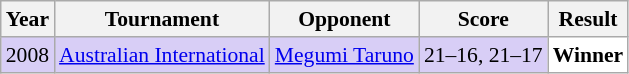<table class="sortable wikitable" style="font-size: 90%;">
<tr>
<th>Year</th>
<th>Tournament</th>
<th>Opponent</th>
<th>Score</th>
<th>Result</th>
</tr>
<tr style="background:#D8CEF6">
<td align="center">2008</td>
<td align="left"><a href='#'>Australian International</a></td>
<td align="left"> <a href='#'>Megumi Taruno</a></td>
<td align="left">21–16, 21–17</td>
<td style="text-align:left; background:white"> <strong>Winner</strong></td>
</tr>
</table>
